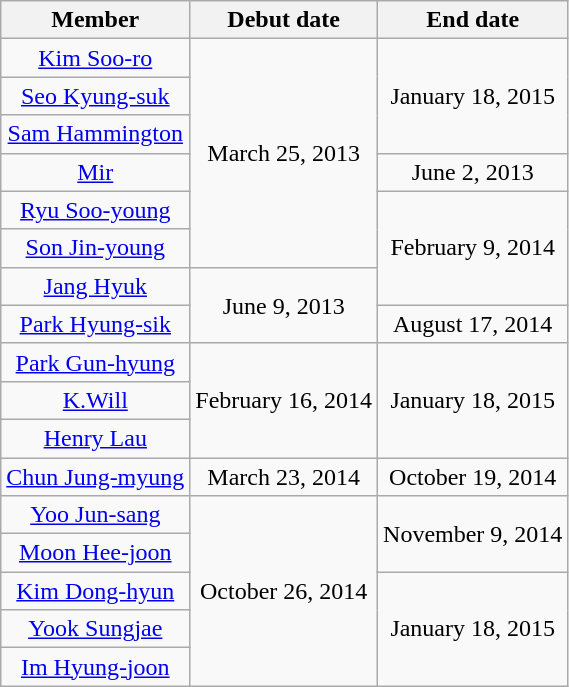<table class="wikitable sortable" style="text-align:center;">
<tr>
<th>Member</th>
<th>Debut date</th>
<th>End date</th>
</tr>
<tr>
<td><a href='#'>Kim Soo-ro</a></td>
<td rowspan=6>March 25, 2013</td>
<td rowspan=3>January 18, 2015</td>
</tr>
<tr>
<td><a href='#'>Seo Kyung-suk</a></td>
</tr>
<tr>
<td><a href='#'>Sam Hammington</a></td>
</tr>
<tr>
<td><a href='#'>Mir</a></td>
<td>June 2, 2013</td>
</tr>
<tr>
<td><a href='#'>Ryu Soo-young</a></td>
<td rowspan=3>February 9, 2014</td>
</tr>
<tr>
<td><a href='#'>Son Jin-young</a></td>
</tr>
<tr>
<td><a href='#'>Jang Hyuk</a></td>
<td rowspan=2>June 9, 2013</td>
</tr>
<tr>
<td><a href='#'>Park Hyung-sik</a></td>
<td>August 17, 2014</td>
</tr>
<tr>
<td><a href='#'>Park Gun-hyung</a></td>
<td rowspan=3>February 16, 2014</td>
<td rowspan=3>January 18, 2015</td>
</tr>
<tr>
<td><a href='#'>K.Will</a></td>
</tr>
<tr>
<td><a href='#'>Henry Lau</a></td>
</tr>
<tr>
<td><a href='#'>Chun Jung-myung</a></td>
<td>March 23, 2014</td>
<td>October 19, 2014</td>
</tr>
<tr>
<td><a href='#'>Yoo Jun-sang</a></td>
<td rowspan=5>October 26, 2014</td>
<td rowspan=2>November 9, 2014</td>
</tr>
<tr>
<td><a href='#'>Moon Hee-joon</a></td>
</tr>
<tr>
<td><a href='#'>Kim Dong-hyun</a></td>
<td rowspan=3>January 18, 2015</td>
</tr>
<tr>
<td><a href='#'>Yook Sungjae</a></td>
</tr>
<tr>
<td><a href='#'>Im Hyung-joon</a></td>
</tr>
</table>
